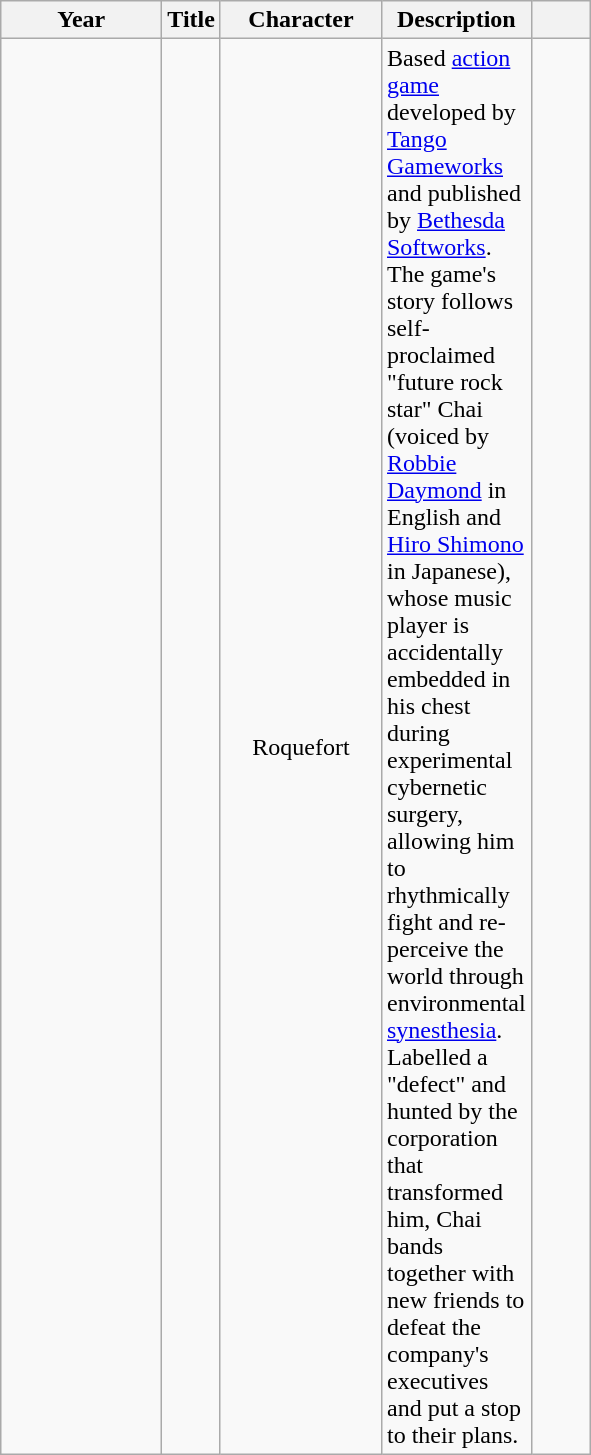<table class="wikitable sortable plainrowheaders" style=text-align:center;>
<tr>
<th scope=col style=width:100px;>Year</th>
<th scope=col style=width:5px;>Title</th>
<th scope=col style=width:100px;>Character</th>
<th scope=col style=width:6px; class=unsortable>Description</th>
<th scope="col" style="width:2em;" class="unsortable"></th>
</tr>
<tr>
<td></td>
<td scope="row" align="left"><em></em></td>
<td>Roquefort</td>
<td style=text-align:left;>Based <a href='#'>action game</a> developed by <a href='#'>Tango Gameworks</a> and published by <a href='#'>Bethesda Softworks</a>. The game's story follows self-proclaimed "future rock star" Chai (voiced by <a href='#'>Robbie Daymond</a> in English and <a href='#'>Hiro Shimono</a> in Japanese), whose music player is accidentally embedded in his chest during experimental cybernetic surgery, allowing him to rhythmically fight and re-perceive the world through environmental <a href='#'>synesthesia</a>. Labelled a "defect" and hunted by the corporation that transformed him, Chai bands together with new friends to defeat the company's executives and put a stop to their plans.</td>
<td></td>
</tr>
</table>
